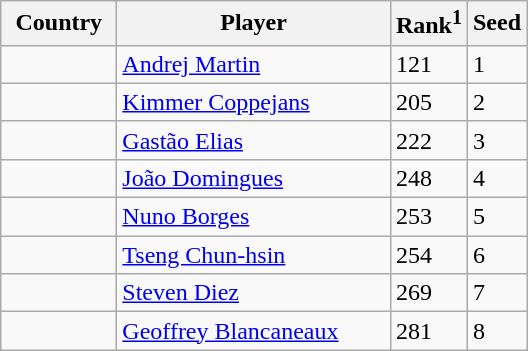<table class="sortable wikitable">
<tr>
<th width="70">Country</th>
<th width="175">Player</th>
<th>Rank<sup>1</sup></th>
<th>Seed</th>
</tr>
<tr>
<td></td>
<td><a href='#'>Andrej Martin</a></td>
<td>121</td>
<td>1</td>
</tr>
<tr>
<td></td>
<td><a href='#'>Kimmer Coppejans</a></td>
<td>205</td>
<td>2</td>
</tr>
<tr>
<td></td>
<td><a href='#'>Gastão Elias</a></td>
<td>222</td>
<td>3</td>
</tr>
<tr>
<td></td>
<td><a href='#'>João Domingues</a></td>
<td>248</td>
<td>4</td>
</tr>
<tr>
<td></td>
<td><a href='#'>Nuno Borges</a></td>
<td>253</td>
<td>5</td>
</tr>
<tr>
<td></td>
<td><a href='#'>Tseng Chun-hsin</a></td>
<td>254</td>
<td>6</td>
</tr>
<tr>
<td></td>
<td><a href='#'>Steven Diez</a></td>
<td>269</td>
<td>7</td>
</tr>
<tr>
<td></td>
<td><a href='#'>Geoffrey Blancaneaux</a></td>
<td>281</td>
<td>8</td>
</tr>
</table>
